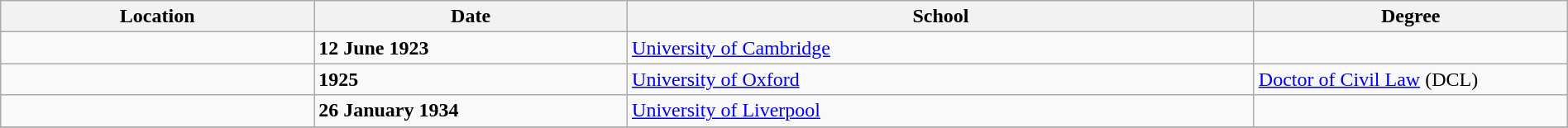<table class="wikitable" style="width:100%;">
<tr>
<th style="width:20%;">Location</th>
<th style="width:20%;">Date</th>
<th style="width:40%;">School</th>
<th style="width:20%;">Degree</th>
</tr>
<tr>
<td></td>
<td><strong>12 June 1923</strong></td>
<td><a href='#'>University of Cambridge</a></td>
<td></td>
</tr>
<tr>
<td></td>
<td><strong>1925</strong></td>
<td><a href='#'>University of Oxford</a></td>
<td><a href='#'>Doctor of Civil Law</a> (DCL)  </td>
</tr>
<tr>
<td></td>
<td><strong>26 January 1934</strong></td>
<td><a href='#'>University of Liverpool</a></td>
<td></td>
</tr>
<tr>
</tr>
</table>
